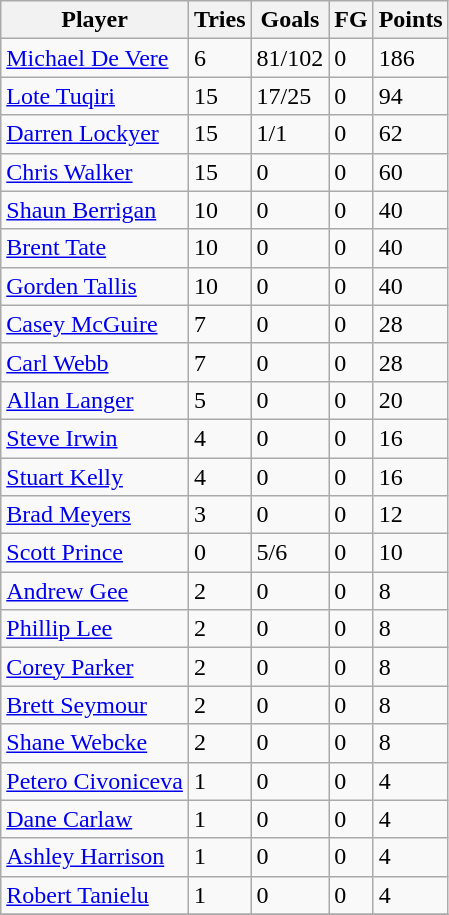<table class="wikitable">
<tr>
<th>Player</th>
<th>Tries</th>
<th>Goals</th>
<th>FG</th>
<th>Points</th>
</tr>
<tr>
<td><a href='#'>Michael De Vere</a></td>
<td>6</td>
<td>81/102</td>
<td>0</td>
<td>186</td>
</tr>
<tr>
<td><a href='#'>Lote Tuqiri</a></td>
<td>15</td>
<td>17/25</td>
<td>0</td>
<td>94</td>
</tr>
<tr>
<td><a href='#'>Darren Lockyer</a></td>
<td>15</td>
<td>1/1</td>
<td>0</td>
<td>62</td>
</tr>
<tr>
<td><a href='#'>Chris Walker</a></td>
<td>15</td>
<td>0</td>
<td>0</td>
<td>60</td>
</tr>
<tr>
<td><a href='#'>Shaun Berrigan</a></td>
<td>10</td>
<td>0</td>
<td>0</td>
<td>40</td>
</tr>
<tr>
<td><a href='#'>Brent Tate</a></td>
<td>10</td>
<td>0</td>
<td>0</td>
<td>40</td>
</tr>
<tr>
<td><a href='#'>Gorden Tallis</a></td>
<td>10</td>
<td>0</td>
<td>0</td>
<td>40</td>
</tr>
<tr>
<td><a href='#'>Casey McGuire</a></td>
<td>7</td>
<td>0</td>
<td>0</td>
<td>28</td>
</tr>
<tr>
<td><a href='#'>Carl Webb</a></td>
<td>7</td>
<td>0</td>
<td>0</td>
<td>28</td>
</tr>
<tr>
<td><a href='#'>Allan Langer</a></td>
<td>5</td>
<td>0</td>
<td>0</td>
<td>20</td>
</tr>
<tr>
<td><a href='#'>Steve Irwin</a></td>
<td>4</td>
<td>0</td>
<td>0</td>
<td>16</td>
</tr>
<tr>
<td><a href='#'>Stuart Kelly</a></td>
<td>4</td>
<td>0</td>
<td>0</td>
<td>16</td>
</tr>
<tr>
<td><a href='#'>Brad Meyers</a></td>
<td>3</td>
<td>0</td>
<td>0</td>
<td>12</td>
</tr>
<tr>
<td><a href='#'>Scott Prince</a></td>
<td>0</td>
<td>5/6</td>
<td>0</td>
<td>10</td>
</tr>
<tr>
<td><a href='#'>Andrew Gee</a></td>
<td>2</td>
<td>0</td>
<td>0</td>
<td>8</td>
</tr>
<tr>
<td><a href='#'>Phillip Lee</a></td>
<td>2</td>
<td>0</td>
<td>0</td>
<td>8</td>
</tr>
<tr>
<td><a href='#'>Corey Parker</a></td>
<td>2</td>
<td>0</td>
<td>0</td>
<td>8</td>
</tr>
<tr>
<td><a href='#'>Brett Seymour</a></td>
<td>2</td>
<td>0</td>
<td>0</td>
<td>8</td>
</tr>
<tr>
<td><a href='#'>Shane Webcke</a></td>
<td>2</td>
<td>0</td>
<td>0</td>
<td>8</td>
</tr>
<tr>
<td><a href='#'>Petero Civoniceva</a></td>
<td>1</td>
<td>0</td>
<td>0</td>
<td>4</td>
</tr>
<tr>
<td><a href='#'>Dane Carlaw</a></td>
<td>1</td>
<td>0</td>
<td>0</td>
<td>4</td>
</tr>
<tr>
<td><a href='#'>Ashley Harrison</a></td>
<td>1</td>
<td>0</td>
<td>0</td>
<td>4</td>
</tr>
<tr>
<td><a href='#'>Robert Tanielu</a></td>
<td>1</td>
<td>0</td>
<td>0</td>
<td>4</td>
</tr>
<tr>
</tr>
</table>
